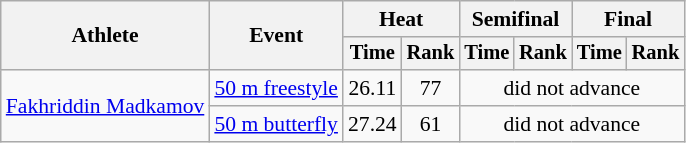<table class="wikitable" style="text-align:center; font-size:90%">
<tr>
<th rowspan="2">Athlete</th>
<th rowspan="2">Event</th>
<th colspan="2">Heat</th>
<th colspan="2">Semifinal</th>
<th colspan="2">Final</th>
</tr>
<tr style="font-size:95%">
<th>Time</th>
<th>Rank</th>
<th>Time</th>
<th>Rank</th>
<th>Time</th>
<th>Rank</th>
</tr>
<tr>
<td align=left rowspan=2><a href='#'>Fakhriddin Madkamov</a></td>
<td align=left><a href='#'>50 m freestyle</a></td>
<td>26.11</td>
<td>77</td>
<td colspan=4>did not advance</td>
</tr>
<tr>
<td align=left><a href='#'>50 m butterfly</a></td>
<td>27.24</td>
<td>61</td>
<td colspan=4>did not advance</td>
</tr>
</table>
